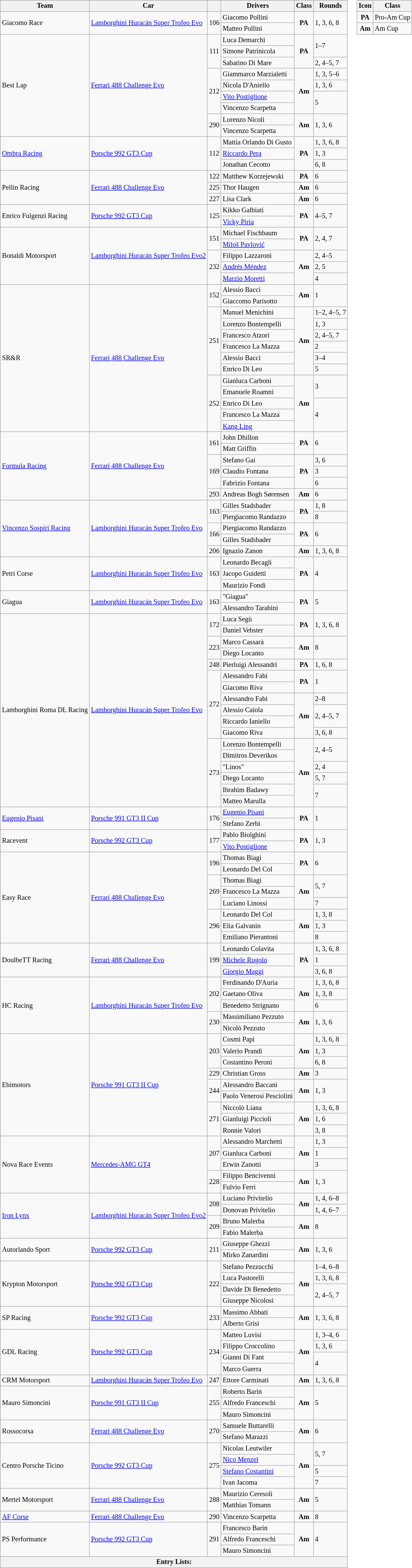<table>
<tr>
<td><br><table class="wikitable" style="font-size:85%">
<tr>
<th>Team</th>
<th>Car</th>
<th></th>
<th>Drivers</th>
<th>Class</th>
<th>Rounds</th>
</tr>
<tr>
<td rowspan="2"> Giacomo Race</td>
<td rowspan="2"><a href='#'>Lamborghini Huracán Super Trofeo Evo</a></td>
<td rowspan="2" align="center">106</td>
<td> Giacomo Pollini</td>
<td rowspan="2" align="center"><strong><span>PA</span></strong></td>
<td rowspan="2">1, 3, 6, 8</td>
</tr>
<tr>
<td> Matteo Pollini</td>
</tr>
<tr>
<td rowspan="9"> Best Lap</td>
<td rowspan="9"><a href='#'>Ferrari 488 Challenge Evo</a></td>
<td rowspan="3" align="center">111</td>
<td> Luca Demarchi</td>
<td rowspan="3" align="center"><strong><span>PA</span></strong></td>
<td rowspan="2">1–7</td>
</tr>
<tr>
<td> Simone Patrinicola</td>
</tr>
<tr>
<td> Sabatino Di Mare</td>
<td>2, 4–5, 7</td>
</tr>
<tr>
<td rowspan="4" align="center">212</td>
<td> Giammarco Marzialetti</td>
<td rowspan="4" align="center"><strong><span>Am</span></strong></td>
<td>1, 3, 5–6</td>
</tr>
<tr>
<td> Nicola D'Aniello</td>
<td>1, 3, 6</td>
</tr>
<tr>
<td> <a href='#'>Vito Postiglione</a></td>
<td rowspan="2">5</td>
</tr>
<tr>
<td> Vincenzo Scarpetta</td>
</tr>
<tr>
<td rowspan="2" align="center">290</td>
<td> Lorenzo Nicoli</td>
<td rowspan="2" align="center"><strong><span>Am</span></strong></td>
<td rowspan="2">1, 3, 6</td>
</tr>
<tr>
<td> Vincenzo Scarpetta</td>
</tr>
<tr>
<td rowspan="3"> <a href='#'>Ombra Racing</a></td>
<td rowspan="3"><a href='#'>Porsche 992 GT3 Cup</a></td>
<td rowspan="3" align="center">112</td>
<td> Mattia Orlando Di Gusto</td>
<td rowspan="3" align="center"><strong><span>PA</span></strong></td>
<td>1, 3, 6, 8</td>
</tr>
<tr>
<td> <a href='#'>Riccardo Pera</a></td>
<td>1, 3</td>
</tr>
<tr>
<td> Jonathan Cecotto</td>
<td>6, 8</td>
</tr>
<tr>
<td rowspan="3"> Pellin Racing</td>
<td rowspan="3"><a href='#'>Ferrari 488 Challenge Evo</a></td>
<td align="center">122</td>
<td> Matthew Korzejewski</td>
<td align="center"><strong><span>PA</span></strong></td>
<td>6</td>
</tr>
<tr>
<td align="center">225</td>
<td> Thor Haugen</td>
<td align="center"><strong><span>Am</span></strong></td>
<td>6</td>
</tr>
<tr>
<td align="center">227</td>
<td> Lisa Clark</td>
<td align="center"><strong><span>Am</span></strong></td>
<td>6</td>
</tr>
<tr>
<td rowspan="2"> Enrico Fulgenzi Racing</td>
<td rowspan="2"><a href='#'>Porsche 992 GT3 Cup</a></td>
<td rowspan="2" align="center">125</td>
<td> Kikko Galbiati</td>
<td rowspan="2" align="center"><strong><span>PA</span></strong></td>
<td rowspan="2">4–5, 7</td>
</tr>
<tr>
<td> <a href='#'>Vicky Piria</a></td>
</tr>
<tr>
<td rowspan="5"> Bonaldi Motorsport</td>
<td rowspan="5"><a href='#'>Lamborghini Huracán Super Trofeo Evo2</a></td>
<td rowspan="2" align="center">151</td>
<td> Michael Fischbaum</td>
<td rowspan="2" align="center"><strong><span>PA</span></strong></td>
<td rowspan="2">2, 4, 7</td>
</tr>
<tr>
<td> <a href='#'>Miloš Pavlović</a></td>
</tr>
<tr>
<td rowspan="3" align="center">232</td>
<td> Filippo Lazzaroni</td>
<td rowspan="3" align="center"><strong><span>Am</span></strong></td>
<td>2, 4–5</td>
</tr>
<tr>
<td> <a href='#'>Andrés Méndez</a></td>
<td>2, 5</td>
</tr>
<tr>
<td> <a href='#'>Marzio Moretti</a></td>
<td>4</td>
</tr>
<tr>
<td rowspan="13"> SR&R</td>
<td rowspan="13"><a href='#'>Ferrari 488 Challenge Evo</a></td>
<td rowspan="2" align="center">152</td>
<td> Alessio Bacci</td>
<td rowspan="2" align="center"><strong><span>Am</span></strong></td>
<td rowspan="2">1</td>
</tr>
<tr>
<td> Giaccomo Parisotto</td>
</tr>
<tr>
<td rowspan="6" align="center">251</td>
<td> Manuel Menichini</td>
<td rowspan="6" align="center"><strong><span>Am</span></strong></td>
<td>1–2, 4–5, 7</td>
</tr>
<tr>
<td> Lorenzo Bontempelli</td>
<td>1, 3</td>
</tr>
<tr>
<td> Francesco Atzori</td>
<td>2, 4–5, 7</td>
</tr>
<tr>
<td> Francesco La Mazza</td>
<td>2</td>
</tr>
<tr>
<td> Alessio Bacci</td>
<td>3–4</td>
</tr>
<tr>
<td> Enrico Di Leo</td>
<td>5</td>
</tr>
<tr>
<td rowspan="5" align="center">252</td>
<td> Gianluca Carboni</td>
<td rowspan="5" align="center"><strong><span>Am</span></strong></td>
<td rowspan="2">3</td>
</tr>
<tr>
<td> Emanuele Roamni</td>
</tr>
<tr>
<td> Enrico Di Leo</td>
<td rowspan="3">4</td>
</tr>
<tr>
<td> Francesco La Mazza</td>
</tr>
<tr>
<td> <a href='#'>Kang Ling</a></td>
</tr>
<tr>
<td rowspan="6"> <a href='#'>Formula Racing</a></td>
<td rowspan="6"><a href='#'>Ferrari 488 Challenge Evo</a></td>
<td rowspan="2" align="center">161</td>
<td> John Dhillon</td>
<td rowspan="2" align="center"><strong><span>PA</span></strong></td>
<td rowspan="2">6</td>
</tr>
<tr>
<td> Matt Griffin</td>
</tr>
<tr>
<td rowspan="3" align="center">169</td>
<td> Stefano Gai</td>
<td rowspan="3" align="center"><strong><span>PA</span></strong></td>
<td>3, 6</td>
</tr>
<tr>
<td> Claudio Fontana</td>
<td>3</td>
</tr>
<tr>
<td> Fabrizio Fontana</td>
<td>6</td>
</tr>
<tr>
<td align="center">293</td>
<td> Andreas Bogh Sørensen</td>
<td align="center"><strong><span>Am</span></strong></td>
<td>6</td>
</tr>
<tr>
<td rowspan="5"> <a href='#'>Vincenzo Sospiri Racing</a></td>
<td rowspan="5"><a href='#'>Lamborghini Huracán Super Trofeo Evo</a></td>
<td rowspan="2" align="center">163</td>
<td> Gilles Stadsbader</td>
<td rowspan="2" align="center"><strong><span>PA</span></strong></td>
<td>1, 8</td>
</tr>
<tr>
<td> Piergiacomo Randazzo</td>
<td>8</td>
</tr>
<tr>
<td rowspan="2" align="center">166</td>
<td> Piergiacomo Randazzo</td>
<td rowspan="2" align="center"><strong><span>PA</span></strong></td>
<td rowspan="2">6</td>
</tr>
<tr>
<td> Gilles Stadsbader</td>
</tr>
<tr>
<td align="center">206</td>
<td> Ignazio Zanon</td>
<td align="center"><strong><span>Am</span></strong></td>
<td>1, 3, 6, 8</td>
</tr>
<tr>
<td rowspan="3"> Petri Corse</td>
<td rowspan="3"><a href='#'>Lamborghini Huracán Super Trofeo Evo</a></td>
<td rowspan="3" align="center">163</td>
<td> Leonardo Becagli</td>
<td rowspan="3" align="center"><strong><span>PA</span></strong></td>
<td rowspan="3">4</td>
</tr>
<tr>
<td> Jacopo Guidetti</td>
</tr>
<tr>
<td> Maurizio Fondi</td>
</tr>
<tr>
<td rowspan="2"> Giagua</td>
<td rowspan="2"><a href='#'>Lamborghini Huracán Super Trofeo Evo</a></td>
<td rowspan="2" align="center">163</td>
<td> "Giagua"</td>
<td rowspan="2" align="center"><strong><span>PA</span></strong></td>
<td rowspan="2">5</td>
</tr>
<tr>
<td> Alessandro Tarabini</td>
</tr>
<tr>
<td rowspan="17"> Lamborghini Roma DL Racing</td>
<td rowspan="17"><a href='#'>Lamborghini Huracán Super Trofeo Evo</a></td>
<td rowspan="2" align="center">172</td>
<td> Luca Segù</td>
<td rowspan="2" align="center"><strong><span>PA</span></strong></td>
<td rowspan="2">1, 3, 6, 8</td>
</tr>
<tr>
<td> Daniel Vebster</td>
</tr>
<tr>
<td rowspan="2" align="center">223</td>
<td> Marco Cassarà</td>
<td rowspan="2" align="center"><strong><span>Am</span></strong></td>
<td rowspan="2">8</td>
</tr>
<tr>
<td> Diego Locanto</td>
</tr>
<tr>
<td align="center">248</td>
<td> Pierluigi Alessandri</td>
<td align="center"><strong><span>PA</span></strong></td>
<td>1, 6, 8</td>
</tr>
<tr>
<td rowspan="6" align="center">272</td>
<td> Alessandro Fabi</td>
<td rowspan="2" align="center"><strong><span>PA</span></strong></td>
<td rowspan="2">1</td>
</tr>
<tr>
<td> Giacomo Riva</td>
</tr>
<tr>
<td> Alessandro Fabi</td>
<td rowspan="4" align="center"><strong><span>Am</span></strong></td>
<td>2–8</td>
</tr>
<tr>
<td> Alessio Caiola</td>
<td rowspan="2">2, 4–5, 7</td>
</tr>
<tr>
<td> Riccardo Ianiello</td>
</tr>
<tr>
<td> Giacomo Riva</td>
<td>3, 6, 8</td>
</tr>
<tr>
<td rowspan="6" align="center">273</td>
<td> Lorenzo Bontempelli</td>
<td rowspan="6" align="center"><strong><span>Am</span></strong></td>
<td rowspan="2">2, 4–5</td>
</tr>
<tr>
<td> Dimitros Deverikos</td>
</tr>
<tr>
<td> "Linos"</td>
<td>2, 4</td>
</tr>
<tr>
<td> Diego Locanto</td>
<td>5, 7</td>
</tr>
<tr>
<td> Ibrahim Badawy</td>
<td rowspan="2">7</td>
</tr>
<tr>
<td> Matteo Marulla</td>
</tr>
<tr>
<td rowspan="2"> <a href='#'>Eugenio Pisani</a></td>
<td rowspan="2"><a href='#'>Porsche 991 GT3 II Cup</a></td>
<td rowspan="2" align="center">176</td>
<td> <a href='#'>Eugenio Pisani</a></td>
<td rowspan="2" align="center"><strong><span>PA</span></strong></td>
<td rowspan="2">1</td>
</tr>
<tr>
<td> Stefano Zerbi</td>
</tr>
<tr>
<td rowspan="2"> Racevent</td>
<td rowspan="2"><a href='#'>Porsche 992 GT3 Cup</a></td>
<td rowspan="2" align="center">177</td>
<td> Pablo Biolghini</td>
<td rowspan="2" align="center"><strong><span>PA</span></strong></td>
<td rowspan="2">1, 3</td>
</tr>
<tr>
<td> <a href='#'>Vito Postiglione</a></td>
</tr>
<tr>
<td rowspan="8"> Easy Race</td>
<td rowspan="8"><a href='#'>Ferrari 488 Challenge Evo</a></td>
<td rowspan="2" align="center">196</td>
<td> Thomas Biagi</td>
<td rowspan="2" align="center"><strong><span>PA</span></strong></td>
<td rowspan="2">6</td>
</tr>
<tr>
<td> Leonardo Del Col</td>
</tr>
<tr>
<td rowspan="3" align="center">269</td>
<td> Thomas Biagi</td>
<td rowspan="3" align="center"><strong><span>Am</span></strong></td>
<td rowspan="2">5, 7</td>
</tr>
<tr>
<td> Francesco La Mazza</td>
</tr>
<tr>
<td> Luciano Linossi</td>
<td>7</td>
</tr>
<tr>
<td rowspan="3" align="center">296</td>
<td> Leonardo Del Col</td>
<td rowspan="3" align="center"><strong><span>Am</span></strong></td>
<td>1, 3, 8</td>
</tr>
<tr>
<td> Elia Galvanin</td>
<td>1, 3</td>
</tr>
<tr>
<td> Emiliano Pierantoni</td>
<td>8</td>
</tr>
<tr>
<td rowspan="3"> DoulbeTT Racing</td>
<td rowspan="3"><a href='#'>Ferrari 488 Challenge Evo</a></td>
<td rowspan="3" align="center">199</td>
<td> Leonardo Colavita</td>
<td rowspan="3" align="center"><strong><span>PA</span></strong></td>
<td>1, 3, 6, 8</td>
</tr>
<tr>
<td> <a href='#'>Michele Rugolo</a></td>
<td>1</td>
</tr>
<tr>
<td> <a href='#'>Giorgio Maggi</a></td>
<td>3, 6, 8</td>
</tr>
<tr>
<td rowspan="5"> HC Racing</td>
<td rowspan="5"><a href='#'>Lamborghini Huracán Super Trofeo Evo</a></td>
<td rowspan="3" align="center">202</td>
<td> Ferdinando D'Auria</td>
<td rowspan="3" align="center"><strong><span>Am</span></strong></td>
<td>1, 3, 6, 8</td>
</tr>
<tr>
<td> Gaetano Oliva</td>
<td>1, 3, 8</td>
</tr>
<tr>
<td> Benedetto Strignano</td>
<td>6</td>
</tr>
<tr>
<td rowspan="2" align="center">230</td>
<td> Massimiliano Pezzuto</td>
<td rowspan="2" align="center"><strong><span>Am</span></strong></td>
<td rowspan="2">1, 3, 6</td>
</tr>
<tr>
<td> Nicolò Pezzuto</td>
</tr>
<tr>
<td rowspan="9"> Ebimotors</td>
<td rowspan="9"><a href='#'>Porsche 991 GT3 II Cup</a></td>
<td rowspan="3" align="center">203</td>
<td> Cosmi Papi</td>
<td rowspan="3" align="center"><strong><span>Am</span></strong></td>
<td>1, 3, 6, 8</td>
</tr>
<tr>
<td> Valerio Prandi</td>
<td>1, 3</td>
</tr>
<tr>
<td> Costantino Peroni</td>
<td>6, 8</td>
</tr>
<tr>
<td align="center">229</td>
<td> Christian Gross</td>
<td align="center"><strong><span>Am</span></strong></td>
<td>3</td>
</tr>
<tr>
<td rowspan="2" align="center">244</td>
<td> Alessandro Baccani</td>
<td rowspan="2" align="center"><strong><span>Am</span></strong></td>
<td rowspan="2">1, 3</td>
</tr>
<tr>
<td> Paolo Venerosi Pesciolini</td>
</tr>
<tr>
<td rowspan="3" align="center">271</td>
<td> Niccolò Liana</td>
<td rowspan="3" align="center"><strong><span>Am</span></strong></td>
<td>1, 3, 6, 8</td>
</tr>
<tr>
<td> Gianluigi Piccioli</td>
<td>1, 6</td>
</tr>
<tr>
<td> Ronnie Valori</td>
<td>3, 8</td>
</tr>
<tr>
<td rowspan="5"> Nova Race Events</td>
<td rowspan="5"><a href='#'>Mercedes-AMG GT4</a></td>
<td rowspan="3" align="center">207</td>
<td> Alessandro Marchetti</td>
<td rowspan="3" align="center"><strong><span>Am</span></strong></td>
<td>1, 3</td>
</tr>
<tr>
<td> Gianluca Carboni</td>
<td>1</td>
</tr>
<tr>
<td> Erwin Zanotti</td>
<td>3</td>
</tr>
<tr>
<td rowspan="2" align="center">228</td>
<td> Filippo Bencivenni</td>
<td rowspan="2" align="center"><strong><span>Am</span></strong></td>
<td rowspan="2">1, 3</td>
</tr>
<tr>
<td> Fulvio Ferri</td>
</tr>
<tr>
<td rowspan="4"> <a href='#'>Iron Lynx</a></td>
<td rowspan="4"><a href='#'>Lamborghini Huracán Super Trofeo Evo2</a></td>
<td rowspan="2" align="center">208</td>
<td> Luciano Privitelio</td>
<td rowspan="2" align="center"><strong><span>Am</span></strong></td>
<td>1, 4, 6–8</td>
</tr>
<tr>
<td> Donovan Privitelio</td>
<td>1, 4, 6–7</td>
</tr>
<tr>
<td rowspan="2" align="center">209</td>
<td> Bruno Malerba</td>
<td rowspan="2" align="center"><strong><span>Am</span></strong></td>
<td rowspan="2">8</td>
</tr>
<tr>
<td> Fabio Malerba</td>
</tr>
<tr>
<td rowspan="2"> Autorlando Sport</td>
<td rowspan="2"><a href='#'>Porsche 992 GT3 Cup</a></td>
<td rowspan="2" align="center">211</td>
<td> Giuseppe Ghezzi</td>
<td rowspan="2" align="center"><strong><span>Am</span></strong></td>
<td rowspan="2">1, 3, 6</td>
</tr>
<tr>
<td> Mirko Zanardini</td>
</tr>
<tr>
<td rowspan="4"> Krypton Motorsport</td>
<td rowspan="4"><a href='#'>Porsche 992 GT3 Cup</a></td>
<td rowspan="4" align="center">222</td>
<td> Stefano Pezzucchi</td>
<td rowspan="4" align="center"><strong><span>Am</span></strong></td>
<td>1–4, 6–8</td>
</tr>
<tr>
<td> Luca Pastorelli</td>
<td>1, 3, 6, 8</td>
</tr>
<tr>
<td> Davide Di Benedetto</td>
<td rowspan="2">2, 4–5, 7</td>
</tr>
<tr>
<td> Giuseppe Nicolosi</td>
</tr>
<tr>
<td rowspan="2"> SP Racing</td>
<td rowspan="2"><a href='#'>Porsche 992 GT3 Cup</a></td>
<td rowspan="2" align="center">233</td>
<td> Massimo Abbati</td>
<td rowspan="2" align="center"><strong><span>Am</span></strong></td>
<td rowspan="2">1, 3, 6, 8</td>
</tr>
<tr>
<td> Alberto Grisi</td>
</tr>
<tr>
<td rowspan="4"> GDL Racing</td>
<td rowspan="4"><a href='#'>Porsche 992 GT3 Cup</a></td>
<td rowspan="4" align="center">234</td>
<td> Matteo Luvisi</td>
<td rowspan="4" align="center"><strong><span>Am</span></strong></td>
<td>1, 3–4, 6</td>
</tr>
<tr>
<td> Filippo Croccolino</td>
<td>1, 3, 6</td>
</tr>
<tr>
<td> Gianni Di Fant</td>
<td rowspan="2">4</td>
</tr>
<tr>
<td> Marco Guerra</td>
</tr>
<tr>
<td> CRM Motorsport</td>
<td><a href='#'>Lamborghini Huracán Super Trofeo Evo</a></td>
<td align="center">247</td>
<td> Ettore Carminati</td>
<td align="center"><strong><span>Am</span></strong></td>
<td>1, 3, 6, 8</td>
</tr>
<tr>
<td rowspan="3"> Mauro Simoncini</td>
<td rowspan="3"><a href='#'>Porsche 991 GT3 II Cup</a></td>
<td rowspan="3" align="center">255</td>
<td> Roberto Barin</td>
<td rowspan="3" align="center"><strong><span>Am</span></strong></td>
<td rowspan="3">5</td>
</tr>
<tr>
<td> Alfredo Franceschi</td>
</tr>
<tr>
<td> Mauro Simoncini</td>
</tr>
<tr>
<td rowspan="2"> Rossocorsa</td>
<td rowspan="2"><a href='#'>Ferrari 488 Challenge Evo</a></td>
<td rowspan="2" align="center">270</td>
<td> Samuele Buttarelli</td>
<td rowspan="2" align="center"><strong><span>Am</span></strong></td>
<td rowspan="2">6</td>
</tr>
<tr>
<td> Stefano Marazzi</td>
</tr>
<tr>
<td rowspan="4"> Centro Porsche Ticino</td>
<td rowspan="4"><a href='#'>Porsche 992 GT3 Cup</a></td>
<td rowspan="4" align="center">275</td>
<td> Nicolas Leutwiler</td>
<td rowspan="4" align="center"><strong><span>Am</span></strong></td>
<td rowspan="2">5, 7</td>
</tr>
<tr>
<td> <a href='#'>Nico Menzel</a></td>
</tr>
<tr>
<td> <a href='#'>Stefano Costantini</a></td>
<td>5</td>
</tr>
<tr>
<td> Ivan Jacoma</td>
<td>7</td>
</tr>
<tr>
<td rowspan="2"> Mertel Motorsport</td>
<td rowspan="2"><a href='#'>Ferrari 488 Challenge Evo</a></td>
<td rowspan="2" align="center">288</td>
<td> Maurizio Ceresoli</td>
<td rowspan="2" align="center"><strong><span>Am</span></strong></td>
<td rowspan="2">5</td>
</tr>
<tr>
<td> Matthias Tomann</td>
</tr>
<tr>
<td> <a href='#'>AF Corse</a></td>
<td><a href='#'>Ferrari 488 Challenge Evo</a></td>
<td align="center">290</td>
<td> Vincenzo Scarpetta</td>
<td align="center"><strong><span>Am</span></strong></td>
<td>8</td>
</tr>
<tr>
<td rowspan="3"> PS Performance</td>
<td rowspan="3"><a href='#'>Porsche 992 GT3 Cup</a></td>
<td rowspan="3" align="center">291</td>
<td> Francesco Barin</td>
<td rowspan="3" align="center"><strong><span>Am</span></strong></td>
<td rowspan="3">4</td>
</tr>
<tr>
<td> Alfredo Franceschi</td>
</tr>
<tr>
<td> Mauro Simoncini</td>
</tr>
<tr>
<th colspan=6>Entry Lists:</th>
</tr>
</table>
</td>
<td valign="top"><br><table class="wikitable" style="font-size: 85%;">
<tr>
<th>Icon</th>
<th>Class</th>
</tr>
<tr>
<td align=center><strong><span>PA</span></strong></td>
<td>Pro-Am Cup</td>
</tr>
<tr>
<td align=center><strong><span>Am</span></strong></td>
<td>Am Cup</td>
</tr>
<tr>
</tr>
</table>
</td>
</tr>
</table>
